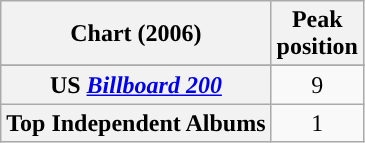<table class="wikitable plainrowheaders">
<tr>
<th scope="col">Chart (2006)</th>
<th scope="col">Peak<br>position</th>
</tr>
<tr>
</tr>
<tr>
<th scope="row">US <em><a href='#'>Billboard 200</a></em></th>
<td align="center">9</td>
</tr>
<tr>
<th scope="row">Top Independent Albums</th>
<td align="center">1</td>
</tr>
</table>
